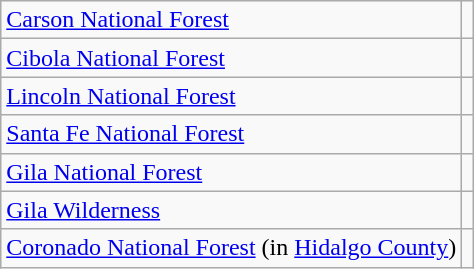<table class="wikitable">
<tr>
<td><a href='#'>Carson National Forest</a></td>
<td></td>
</tr>
<tr>
<td><a href='#'>Cibola National Forest</a></td>
<td></td>
</tr>
<tr>
<td><a href='#'>Lincoln National Forest</a></td>
<td></td>
</tr>
<tr>
<td><a href='#'>Santa Fe National Forest</a></td>
<td></td>
</tr>
<tr>
<td><a href='#'>Gila National Forest</a></td>
<td></td>
</tr>
<tr>
<td><a href='#'>Gila Wilderness</a></td>
<td></td>
</tr>
<tr>
<td><a href='#'>Coronado National Forest</a> (in <a href='#'>Hidalgo County</a>)</td>
<td></td>
</tr>
</table>
